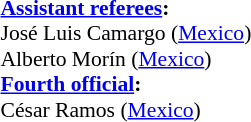<table width=100% style="font-size:90%">
<tr>
<td><br><strong><a href='#'>Assistant referees</a>:</strong>
<br>José Luis Camargo (<a href='#'>Mexico</a>)
<br>Alberto Morín (<a href='#'>Mexico</a>)
<br><strong><a href='#'>Fourth official</a>:</strong>
<br>César Ramos (<a href='#'>Mexico</a>)</td>
</tr>
</table>
